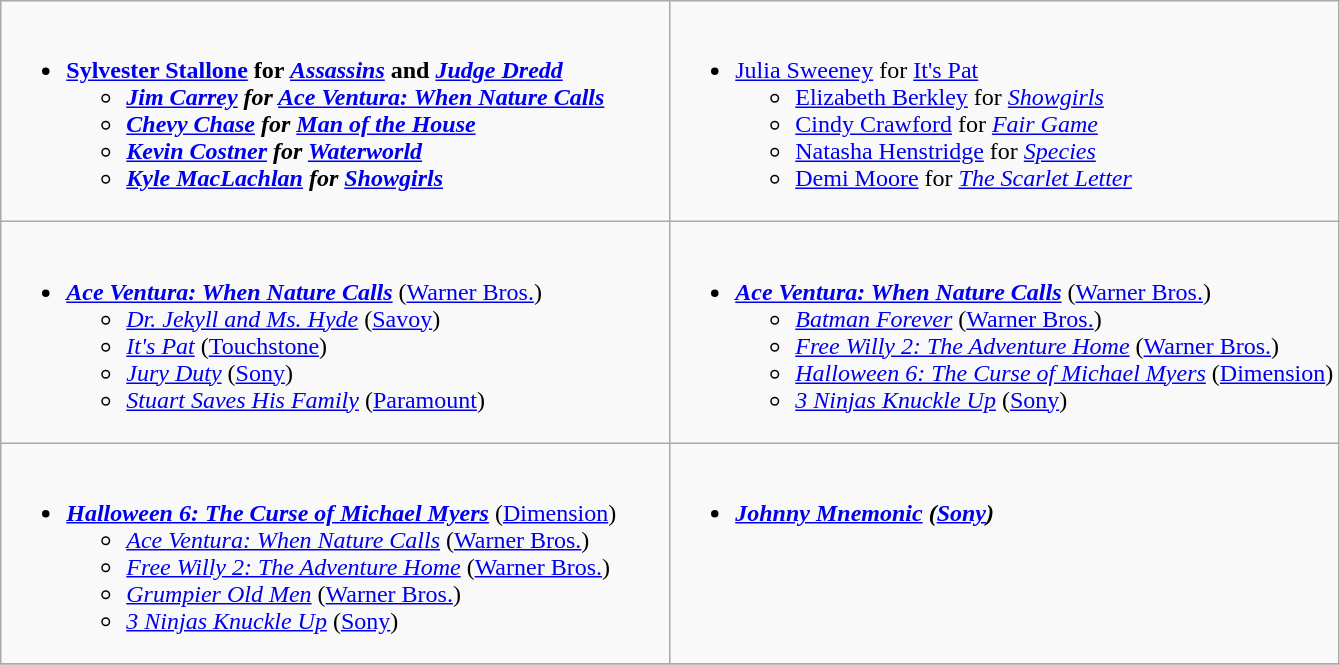<table class=wikitable>
<tr>
<td valign="top" width="50%"><br><ul><li><strong><a href='#'>Sylvester Stallone</a> for <em><a href='#'>Assassins</a></em> and <em><a href='#'>Judge Dredd</a><strong><em><ul><li><a href='#'>Jim Carrey</a> for </em><a href='#'>Ace Ventura: When Nature Calls</a><em></li><li><a href='#'>Chevy Chase</a> for </em><a href='#'>Man of the House</a><em></li><li><a href='#'>Kevin Costner</a> for </em><a href='#'>Waterworld</a><em></li><li><a href='#'>Kyle MacLachlan</a> for </em><a href='#'>Showgirls</a><em></li></ul></li></ul></td>
<td valign="top" width="50%"><br><ul><li></strong><a href='#'>Julia Sweeney</a> for </em><a href='#'>It's Pat</a></em></strong><ul><li><a href='#'>Elizabeth Berkley</a> for <em><a href='#'>Showgirls</a></em></li><li><a href='#'>Cindy Crawford</a> for <em><a href='#'>Fair Game</a></em></li><li><a href='#'>Natasha Henstridge</a> for <em><a href='#'>Species</a></em></li><li><a href='#'>Demi Moore</a> for <em><a href='#'>The Scarlet Letter</a></em></li></ul></li></ul></td>
</tr>
<tr>
<td valign="top" width="50%"><br><ul><li><strong><em><a href='#'>Ace Ventura: When Nature Calls</a></em></strong> (<a href='#'>Warner Bros.</a>)<ul><li><em><a href='#'>Dr. Jekyll and Ms. Hyde</a></em> (<a href='#'>Savoy</a>)</li><li><em><a href='#'>It's Pat</a></em> (<a href='#'>Touchstone</a>)</li><li><em><a href='#'>Jury Duty</a></em> (<a href='#'>Sony</a>)</li><li><em><a href='#'>Stuart Saves His Family</a></em> (<a href='#'>Paramount</a>)</li></ul></li></ul></td>
<td valign="top" width="50%"><br><ul><li><strong><em><a href='#'>Ace Ventura: When Nature Calls</a></em></strong> (<a href='#'>Warner Bros.</a>)<ul><li><em><a href='#'>Batman Forever</a></em> (<a href='#'>Warner Bros.</a>)</li><li><em><a href='#'>Free Willy 2: The Adventure Home</a></em> (<a href='#'>Warner Bros.</a>)</li><li><em><a href='#'>Halloween 6: The Curse of Michael Myers</a></em> (<a href='#'>Dimension</a>)</li><li><em><a href='#'>3 Ninjas Knuckle Up</a></em> (<a href='#'>Sony</a>)</li></ul></li></ul></td>
</tr>
<tr>
<td valign="top" width="50%"><br><ul><li><strong><em><a href='#'>Halloween 6: The Curse of Michael Myers</a></em></strong> (<a href='#'>Dimension</a>)<ul><li><em><a href='#'>Ace Ventura: When Nature Calls</a></em> (<a href='#'>Warner Bros.</a>)</li><li><em><a href='#'>Free Willy 2: The Adventure Home</a></em> (<a href='#'>Warner Bros.</a>)</li><li><em><a href='#'>Grumpier Old Men</a></em> (<a href='#'>Warner Bros.</a>)</li><li><em><a href='#'>3 Ninjas Knuckle Up</a></em> (<a href='#'>Sony</a>)</li></ul></li></ul></td>
<td valign="top" width="50%"><br><ul><li><strong><em><a href='#'>Johnny Mnemonic</a><em> (<a href='#'>Sony</a>)<strong></li></ul></td>
</tr>
<tr>
</tr>
</table>
